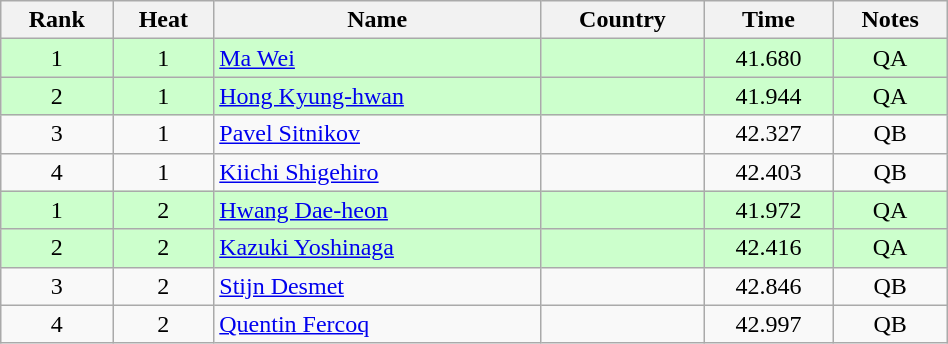<table class="wikitable sortable" style="text-align:center" width=50%>
<tr>
<th>Rank</th>
<th>Heat</th>
<th>Name</th>
<th>Country</th>
<th>Time</th>
<th>Notes</th>
</tr>
<tr bgcolor=ccffcc>
<td>1</td>
<td>1</td>
<td align=left><a href='#'>Ma Wei</a></td>
<td align=left></td>
<td>41.680</td>
<td>QA</td>
</tr>
<tr bgcolor=ccffcc>
<td>2</td>
<td>1</td>
<td align=left><a href='#'>Hong Kyung-hwan</a></td>
<td align=left></td>
<td>41.944</td>
<td>QA</td>
</tr>
<tr>
<td>3</td>
<td>1</td>
<td align=left><a href='#'>Pavel Sitnikov</a></td>
<td align=left></td>
<td>42.327</td>
<td>QB</td>
</tr>
<tr>
<td>4</td>
<td>1</td>
<td align=left><a href='#'>Kiichi Shigehiro</a></td>
<td align=left></td>
<td>42.403</td>
<td>QB</td>
</tr>
<tr bgcolor=ccffcc>
<td>1</td>
<td>2</td>
<td align=left><a href='#'>Hwang Dae-heon</a></td>
<td align=left></td>
<td>41.972</td>
<td>QA</td>
</tr>
<tr bgcolor=ccffcc>
<td>2</td>
<td>2</td>
<td align=left><a href='#'>Kazuki Yoshinaga</a></td>
<td align=left></td>
<td>42.416</td>
<td>QA</td>
</tr>
<tr>
<td>3</td>
<td>2</td>
<td align=left><a href='#'>Stijn Desmet</a></td>
<td align=left></td>
<td>42.846</td>
<td>QB</td>
</tr>
<tr>
<td>4</td>
<td>2</td>
<td align=left><a href='#'>Quentin Fercoq</a></td>
<td align=left></td>
<td>42.997</td>
<td>QB</td>
</tr>
</table>
